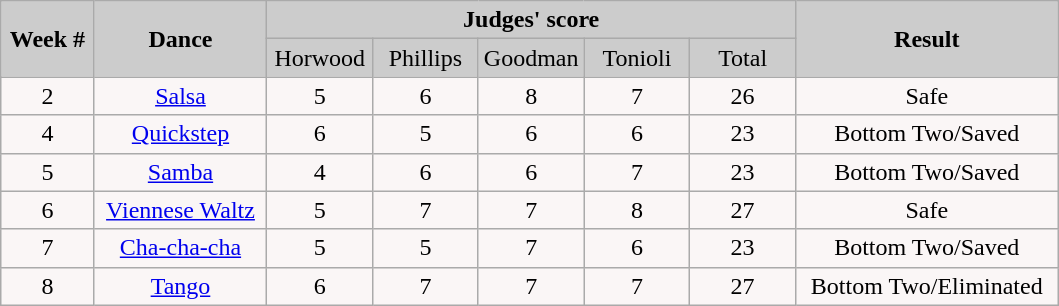<table class="wikitable" style="float:left;">
<tr style="text-align:Center; background:#ccc;">
<td rowspan="2"><strong>Week #</strong></td>
<td rowspan="2"><strong>Dance</strong></td>
<td colspan="5"><strong>Judges' score</strong></td>
<td rowspan="2"><strong>Result</strong></td>
</tr>
<tr style="text-align:center; background:#ccc;">
<td style="width:10%; ">Horwood</td>
<td style="width:10%; ">Phillips</td>
<td style="width:10%; ">Goodman</td>
<td style="width:10%; ">Tonioli</td>
<td style="width:10%; ">Total</td>
</tr>
<tr>
<td style="text-align:center; background:#faf6f6;">2</td>
<td style="text-align:center; background:#faf6f6;"><a href='#'>Salsa</a></td>
<td style="text-align:center; background:#faf6f6;">5</td>
<td style="text-align:center; background:#faf6f6;">6</td>
<td style="text-align:center; background:#faf6f6;">8</td>
<td style="text-align:center; background:#faf6f6;">7</td>
<td style="text-align:center; background:#faf6f6;">26</td>
<td style="text-align:center; background:#faf6f6;">Safe</td>
</tr>
<tr style="text-align:center; background:#faf6f6;">
<td>4</td>
<td><a href='#'>Quickstep</a></td>
<td>6</td>
<td>5</td>
<td>6</td>
<td>6</td>
<td>23</td>
<td>Bottom Two/Saved</td>
</tr>
<tr style="text-align:center; background:#faf6f6;">
<td>5</td>
<td><a href='#'>Samba</a></td>
<td>4</td>
<td>6</td>
<td>6</td>
<td>7</td>
<td>23</td>
<td>Bottom Two/Saved</td>
</tr>
<tr style="text-align:center; background:#faf6f6;">
<td>6</td>
<td><a href='#'>Viennese Waltz</a></td>
<td>5</td>
<td>7</td>
<td>7</td>
<td>8</td>
<td>27</td>
<td>Safe</td>
</tr>
<tr>
<td style="text-align:center; background:#faf6f6;">7</td>
<td style="text-align:center; background:#faf6f6;"><a href='#'>Cha-cha-cha</a></td>
<td style="text-align:center; background:#faf6f6;">5</td>
<td style="text-align:center; background:#faf6f6;">5</td>
<td style="text-align:center; background:#faf6f6;">7</td>
<td style="text-align:center; background:#faf6f6;">6</td>
<td style="text-align:center; background:#faf6f6;">23</td>
<td style="text-align:center; background:#faf6f6;">Bottom Two/Saved</td>
</tr>
<tr>
<td style="text-align:center; background:#faf6f6;">8</td>
<td style="text-align:center; background:#faf6f6;"><a href='#'>Tango</a></td>
<td style="text-align:center; background:#faf6f6;">6</td>
<td style="text-align:center; background:#faf6f6;">7</td>
<td style="text-align:center; background:#faf6f6;">7</td>
<td style="text-align:center; background:#faf6f6;">7</td>
<td style="text-align:center; background:#faf6f6;">27</td>
<td style="text-align:center; background:#faf6f6;">Bottom Two/Eliminated</td>
</tr>
</table>
